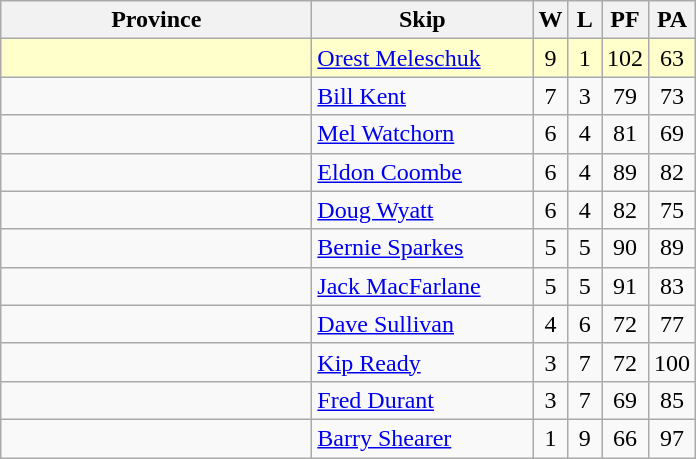<table class=wikitable style="text-align:center;">
<tr>
<th bgcolor="#efefef" width="200">Province</th>
<th bgcolor="#efefef" width="140">Skip</th>
<th bgcolor="#efefef" width="15">W</th>
<th bgcolor="#efefef" width="15">L</th>
<th bgcolor="#efefef" width="15">PF</th>
<th bgcolor="#efefef" width="15">PA</th>
</tr>
<tr bgcolor=#ffffcc>
<td style="text-align:left;"></td>
<td style="text-align:left;"><a href='#'>Orest Meleschuk</a></td>
<td>9</td>
<td>1</td>
<td>102</td>
<td>63</td>
</tr>
<tr>
<td style="text-align:left;"></td>
<td style="text-align:left;"><a href='#'>Bill Kent</a></td>
<td>7</td>
<td>3</td>
<td>79</td>
<td>73</td>
</tr>
<tr>
<td style="text-align:left;"></td>
<td style="text-align:left;"><a href='#'>Mel Watchorn</a></td>
<td>6</td>
<td>4</td>
<td>81</td>
<td>69</td>
</tr>
<tr>
<td style="text-align:left;"></td>
<td style="text-align:left;"><a href='#'>Eldon Coombe</a></td>
<td>6</td>
<td>4</td>
<td>89</td>
<td>82</td>
</tr>
<tr>
<td style="text-align:left;"></td>
<td style="text-align:left;"><a href='#'>Doug Wyatt</a></td>
<td>6</td>
<td>4</td>
<td>82</td>
<td>75</td>
</tr>
<tr>
<td style="text-align:left;"></td>
<td style="text-align:left;"><a href='#'>Bernie Sparkes</a></td>
<td>5</td>
<td>5</td>
<td>90</td>
<td>89</td>
</tr>
<tr>
<td style="text-align:left;"></td>
<td style="text-align:left;"><a href='#'>Jack MacFarlane</a></td>
<td>5</td>
<td>5</td>
<td>91</td>
<td>83</td>
</tr>
<tr>
<td style="text-align:left;"></td>
<td style="text-align:left;"><a href='#'>Dave Sullivan</a></td>
<td>4</td>
<td>6</td>
<td>72</td>
<td>77</td>
</tr>
<tr>
<td style="text-align:left;"></td>
<td style="text-align:left;"><a href='#'>Kip Ready</a></td>
<td>3</td>
<td>7</td>
<td>72</td>
<td>100</td>
</tr>
<tr>
<td style="text-align:left;"></td>
<td style="text-align:left;"><a href='#'>Fred Durant</a></td>
<td>3</td>
<td>7</td>
<td>69</td>
<td>85</td>
</tr>
<tr>
<td style="text-align:left;"></td>
<td style="text-align:left;"><a href='#'>Barry Shearer</a></td>
<td>1</td>
<td>9</td>
<td>66</td>
<td>97</td>
</tr>
</table>
